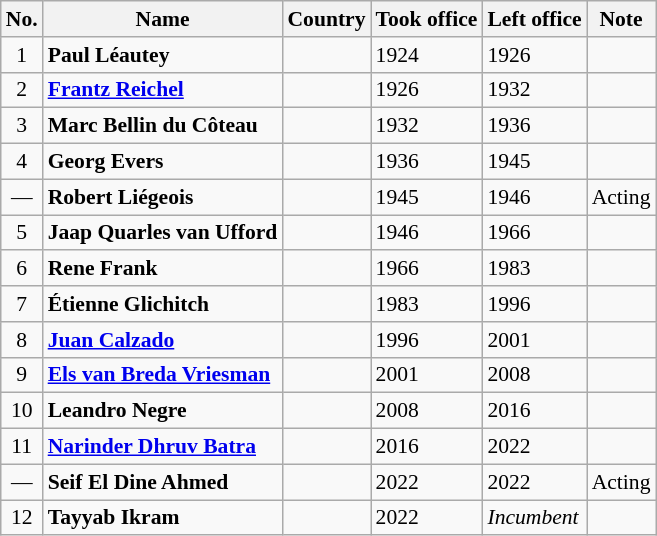<table class="wikitable" style="font-size:90%; text-align:left;">
<tr>
<th>No.</th>
<th>Name</th>
<th>Country</th>
<th>Took office</th>
<th>Left office</th>
<th>Note</th>
</tr>
<tr>
<td align=center>1</td>
<td><strong>Paul Léautey</strong></td>
<td></td>
<td>1924</td>
<td>1926</td>
<td></td>
</tr>
<tr>
<td align=center>2</td>
<td><strong><a href='#'>Frantz Reichel</a></strong></td>
<td></td>
<td>1926</td>
<td>1932</td>
<td></td>
</tr>
<tr>
<td align=center>3</td>
<td><strong>Marc Bellin du Côteau</strong></td>
<td></td>
<td>1932</td>
<td>1936</td>
<td></td>
</tr>
<tr>
<td align=center>4</td>
<td><strong>Georg Evers</strong></td>
<td></td>
<td>1936</td>
<td>1945</td>
<td></td>
</tr>
<tr>
<td align=center>—</td>
<td><strong>Robert Liégeois</strong></td>
<td></td>
<td>1945</td>
<td>1946</td>
<td>Acting</td>
</tr>
<tr>
<td align=center>5</td>
<td><strong>Jaap Quarles van Ufford</strong></td>
<td></td>
<td>1946</td>
<td>1966</td>
<td></td>
</tr>
<tr>
<td align=center>6</td>
<td><strong>Rene Frank</strong></td>
<td></td>
<td>1966</td>
<td>1983</td>
<td></td>
</tr>
<tr>
<td align=center>7</td>
<td><strong>Étienne Glichitch</strong></td>
<td></td>
<td>1983</td>
<td>1996</td>
<td></td>
</tr>
<tr>
<td align=center>8</td>
<td><strong><a href='#'>Juan Calzado</a></strong></td>
<td></td>
<td>1996</td>
<td>2001</td>
<td></td>
</tr>
<tr>
<td align=center>9</td>
<td><strong><a href='#'>Els van Breda Vriesman</a></strong></td>
<td></td>
<td>2001</td>
<td>2008</td>
<td></td>
</tr>
<tr>
<td align=center>10</td>
<td><strong>Leandro Negre</strong></td>
<td></td>
<td>2008</td>
<td>2016</td>
<td></td>
</tr>
<tr>
<td align=center>11</td>
<td><strong><a href='#'>Narinder Dhruv Batra</a></strong></td>
<td></td>
<td>2016</td>
<td>2022</td>
<td></td>
</tr>
<tr>
<td align=center>—</td>
<td><strong>Seif El Dine Ahmed</strong></td>
<td></td>
<td>2022</td>
<td>2022</td>
<td>Acting</td>
</tr>
<tr>
<td align=center>12</td>
<td><strong>Tayyab Ikram</strong></td>
<td></td>
<td>2022</td>
<td><em>Incumbent</em></td>
<td></td>
</tr>
</table>
